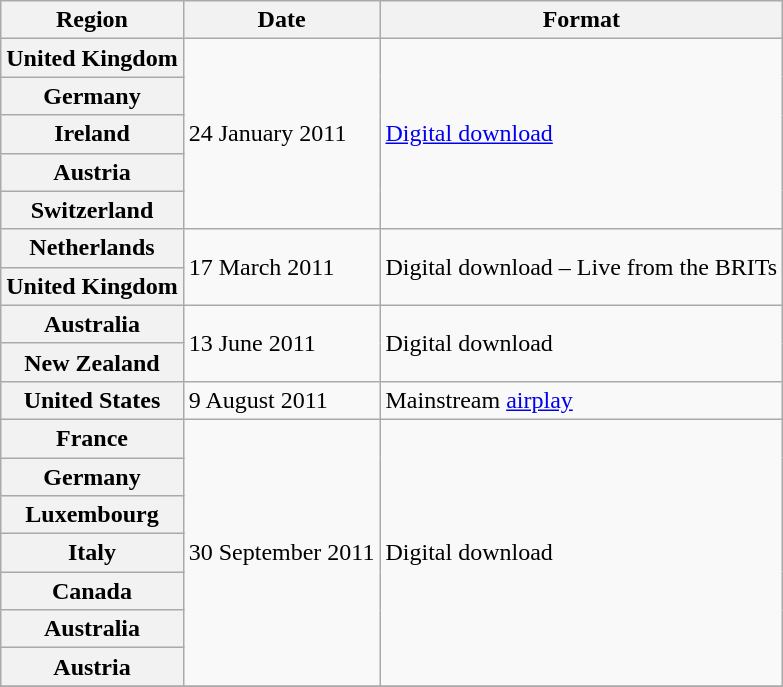<table class="wikitable plainrowheaders">
<tr>
<th>Region</th>
<th>Date</th>
<th>Format</th>
</tr>
<tr>
<th scope="row">United Kingdom</th>
<td rowspan="5">24 January 2011</td>
<td rowspan="5"><a href='#'>Digital download</a></td>
</tr>
<tr>
<th scope="row">Germany</th>
</tr>
<tr>
<th scope="row">Ireland</th>
</tr>
<tr>
<th scope="row">Austria</th>
</tr>
<tr>
<th scope="row">Switzerland</th>
</tr>
<tr>
<th scope="row">Netherlands</th>
<td rowspan="2">17 March 2011</td>
<td rowspan="2">Digital download – Live from the BRITs</td>
</tr>
<tr>
<th scope="row">United Kingdom</th>
</tr>
<tr>
<th scope="row">Australia</th>
<td rowspan="2">13 June 2011</td>
<td rowspan="2">Digital download</td>
</tr>
<tr>
<th scope="row">New Zealand</th>
</tr>
<tr>
<th scope="row">United States</th>
<td>9 August 2011</td>
<td>Mainstream <a href='#'>airplay</a></td>
</tr>
<tr>
<th scope="row">France</th>
<td rowspan="7">30 September 2011</td>
<td rowspan="7">Digital download</td>
</tr>
<tr>
<th scope="row">Germany</th>
</tr>
<tr>
<th scope="row">Luxembourg</th>
</tr>
<tr>
<th scope="row">Italy</th>
</tr>
<tr>
<th scope="row">Canada</th>
</tr>
<tr>
<th scope="row">Australia</th>
</tr>
<tr>
<th scope="row">Austria</th>
</tr>
<tr>
</tr>
</table>
